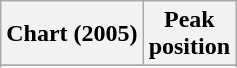<table class="wikitable sortable plainrowheaders" style="text-align:center;">
<tr>
<th scope="col">Chart (2005)</th>
<th scope="col">Peak<br>position</th>
</tr>
<tr>
</tr>
<tr>
</tr>
<tr>
</tr>
<tr>
</tr>
</table>
